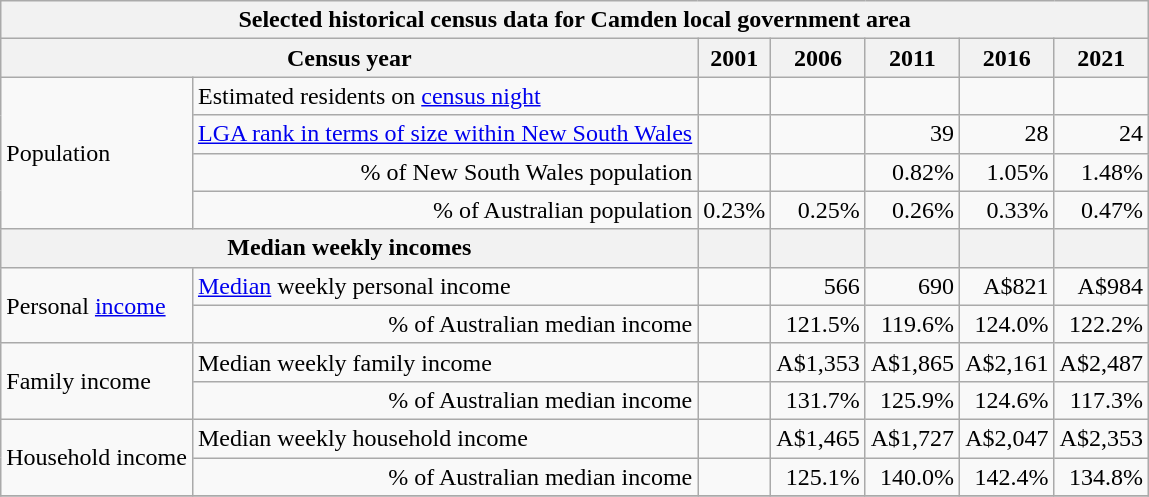<table class="wikitable">
<tr>
<th colspan=8>Selected historical census data for Camden local government area</th>
</tr>
<tr>
<th colspan=3>Census year</th>
<th>2001</th>
<th>2006</th>
<th>2011</th>
<th>2016</th>
<th>2021</th>
</tr>
<tr>
<td rowspan=4 colspan="2">Population</td>
<td>Estimated residents on <a href='#'>census night</a></td>
<td align="right"></td>
<td align="right"> </td>
<td align="right"> </td>
<td align="right"> </td>
<td align="right"> </td>
</tr>
<tr>
<td align="right"><a href='#'>LGA rank in terms of size within New South Wales</a></td>
<td align="right"></td>
<td align="right"></td>
<td align="right">39</td>
<td align="right"> 28</td>
<td align="right"> 24</td>
</tr>
<tr>
<td align="right">% of New South Wales population</td>
<td align="right"></td>
<td align="right"></td>
<td align="right">0.82%</td>
<td align="right"> 1.05%</td>
<td align="right"> 1.48%</td>
</tr>
<tr>
<td align="right">% of Australian population</td>
<td align="right">0.23%</td>
<td align="right"> 0.25%</td>
<td align="right"> 0.26%</td>
<td align="right"> 0.33%</td>
<td align="right"> 0.47%</td>
</tr>
<tr>
<th colspan=3>Median weekly incomes</th>
<th></th>
<th></th>
<th></th>
<th></th>
<th></th>
</tr>
<tr>
<td rowspan=2 colspan=2>Personal <a href='#'>income</a></td>
<td><a href='#'>Median</a> weekly personal income</td>
<td align="right"></td>
<td align="right">566</td>
<td align="right">690</td>
<td align="right">A$821</td>
<td align="right">A$984</td>
</tr>
<tr>
<td align="right">% of Australian median income</td>
<td align="right"></td>
<td align="right">121.5%</td>
<td align="right">119.6%</td>
<td align="right">124.0%</td>
<td align="right">122.2%</td>
</tr>
<tr>
<td rowspan=2 colspan=2>Family income</td>
<td>Median weekly family income</td>
<td align="right"></td>
<td align="right">A$1,353</td>
<td align="right">A$1,865</td>
<td align="right">A$2,161</td>
<td align="right">A$2,487</td>
</tr>
<tr>
<td align="right">% of Australian median income</td>
<td align="right"></td>
<td align="right">131.7%</td>
<td align="right">125.9%</td>
<td align="right">124.6%</td>
<td align="right">117.3%</td>
</tr>
<tr>
<td rowspan=2 colspan=2>Household income</td>
<td>Median weekly household income</td>
<td align="right"></td>
<td align="right">A$1,465</td>
<td align="right">A$1,727</td>
<td align="right">A$2,047</td>
<td align="right">A$2,353</td>
</tr>
<tr>
<td align="right">% of Australian median income</td>
<td align="right"></td>
<td align="right">125.1%</td>
<td align="right">140.0%</td>
<td align="right">142.4%</td>
<td align="right">134.8%</td>
</tr>
<tr>
</tr>
</table>
